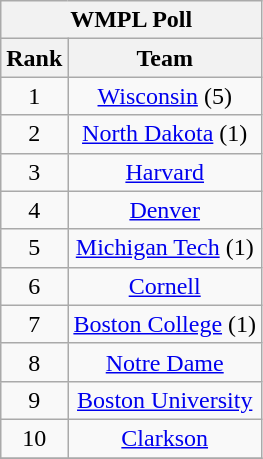<table class="wikitable" style="text-align:center;">
<tr>
<th colspan=2><strong>WMPL Poll</strong></th>
</tr>
<tr>
<th>Rank</th>
<th>Team</th>
</tr>
<tr>
<td>1</td>
<td><a href='#'>Wisconsin</a> (5)</td>
</tr>
<tr>
<td>2</td>
<td><a href='#'>North Dakota</a> (1)</td>
</tr>
<tr>
<td>3</td>
<td><a href='#'>Harvard</a></td>
</tr>
<tr>
<td>4</td>
<td><a href='#'>Denver</a></td>
</tr>
<tr>
<td>5</td>
<td><a href='#'>Michigan Tech</a> (1)</td>
</tr>
<tr>
<td>6</td>
<td><a href='#'>Cornell</a></td>
</tr>
<tr>
<td>7</td>
<td><a href='#'>Boston College</a> (1)</td>
</tr>
<tr>
<td>8</td>
<td><a href='#'>Notre Dame</a></td>
</tr>
<tr>
<td>9</td>
<td><a href='#'>Boston University</a></td>
</tr>
<tr>
<td>10</td>
<td><a href='#'>Clarkson</a></td>
</tr>
<tr>
</tr>
</table>
